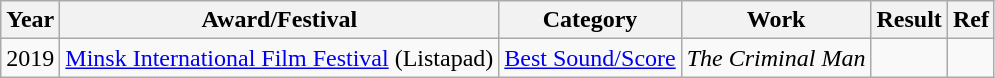<table class="wikitable">
<tr>
<th>Year</th>
<th>Award/Festival</th>
<th>Category</th>
<th>Work</th>
<th>Result</th>
<th>Ref</th>
</tr>
<tr>
<td>2019</td>
<td><a href='#'>Minsk International Film Festival</a> (Listapad)</td>
<td><a href='#'>Best Sound/Score</a></td>
<td><em>The Criminal Man</em></td>
<td></td>
<td style="text-align:center;"></td>
</tr>
</table>
